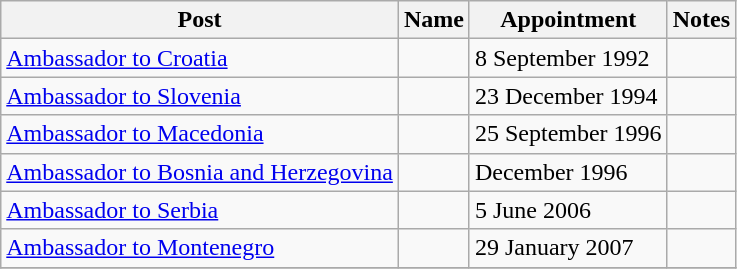<table class="wikitable">
<tr valign="middle">
<th>Post</th>
<th>Name</th>
<th>Appointment</th>
<th>Notes</th>
</tr>
<tr>
<td><a href='#'>Ambassador to Croatia</a></td>
<td></td>
<td>8 September 1992</td>
<td></td>
</tr>
<tr>
<td><a href='#'>Ambassador to Slovenia</a></td>
<td></td>
<td>23 December 1994</td>
<td></td>
</tr>
<tr>
<td><a href='#'>Ambassador to Macedonia</a></td>
<td></td>
<td>25 September 1996</td>
<td></td>
</tr>
<tr>
<td><a href='#'>Ambassador to Bosnia and Herzegovina</a></td>
<td></td>
<td>December 1996</td>
<td></td>
</tr>
<tr>
<td><a href='#'>Ambassador to Serbia</a></td>
<td></td>
<td>5 June 2006</td>
<td></td>
</tr>
<tr>
<td><a href='#'>Ambassador to Montenegro</a></td>
<td></td>
<td>29 January 2007</td>
<td></td>
</tr>
<tr>
</tr>
</table>
